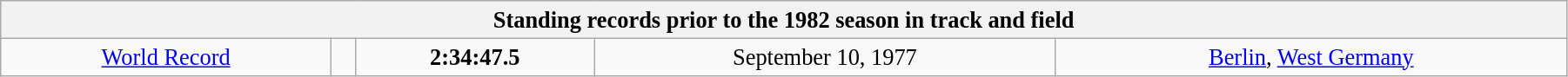<table class="wikitable" style=" text-align:center; font-size:110%;" width="95%">
<tr>
<th colspan="5">Standing records prior to the 1982 season in track and field</th>
</tr>
<tr>
<td><a href='#'>World Record</a></td>
<td></td>
<td><strong>2:34:47.5</strong></td>
<td>September 10, 1977</td>
<td> <a href='#'>Berlin</a>, <a href='#'>West Germany</a></td>
</tr>
</table>
